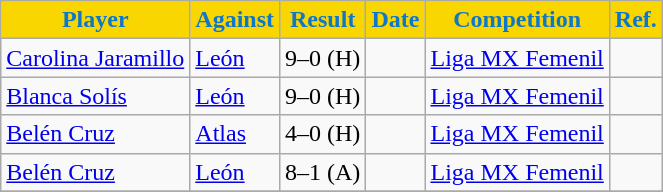<table class="wikitable">
<tr>
<th style=background-color:#F9D600;color:#0E77CA>Player</th>
<th style=background-color:#F9D600;color:#0E77CA>Against</th>
<th style=background-color:#F9D600;color:#0E77CA>Result</th>
<th style=background-color:#F9D600;color:#0E77CA>Date</th>
<th style=background-color:#F9D600;color:#0E77CA>Competition</th>
<th style=background-color:#F9D600;color:#0E77CA>Ref.</th>
</tr>
<tr>
<td> <a href='#'>Carolina Jaramillo</a></td>
<td><a href='#'>León</a></td>
<td>9–0 (H)</td>
<td></td>
<td><a href='#'>Liga MX Femenil</a></td>
<td align=center></td>
</tr>
<tr>
<td> <a href='#'>Blanca Solís</a></td>
<td><a href='#'>León</a></td>
<td>9–0 (H)</td>
<td></td>
<td><a href='#'>Liga MX Femenil</a></td>
<td align=center></td>
</tr>
<tr>
<td> <a href='#'>Belén Cruz</a></td>
<td><a href='#'>Atlas</a></td>
<td>4–0 (H)</td>
<td></td>
<td><a href='#'>Liga MX Femenil</a></td>
<td align=center></td>
</tr>
<tr>
<td> <a href='#'>Belén Cruz</a></td>
<td><a href='#'>León</a></td>
<td>8–1 (A)</td>
<td></td>
<td><a href='#'>Liga MX Femenil</a></td>
<td align=center></td>
</tr>
<tr>
</tr>
</table>
